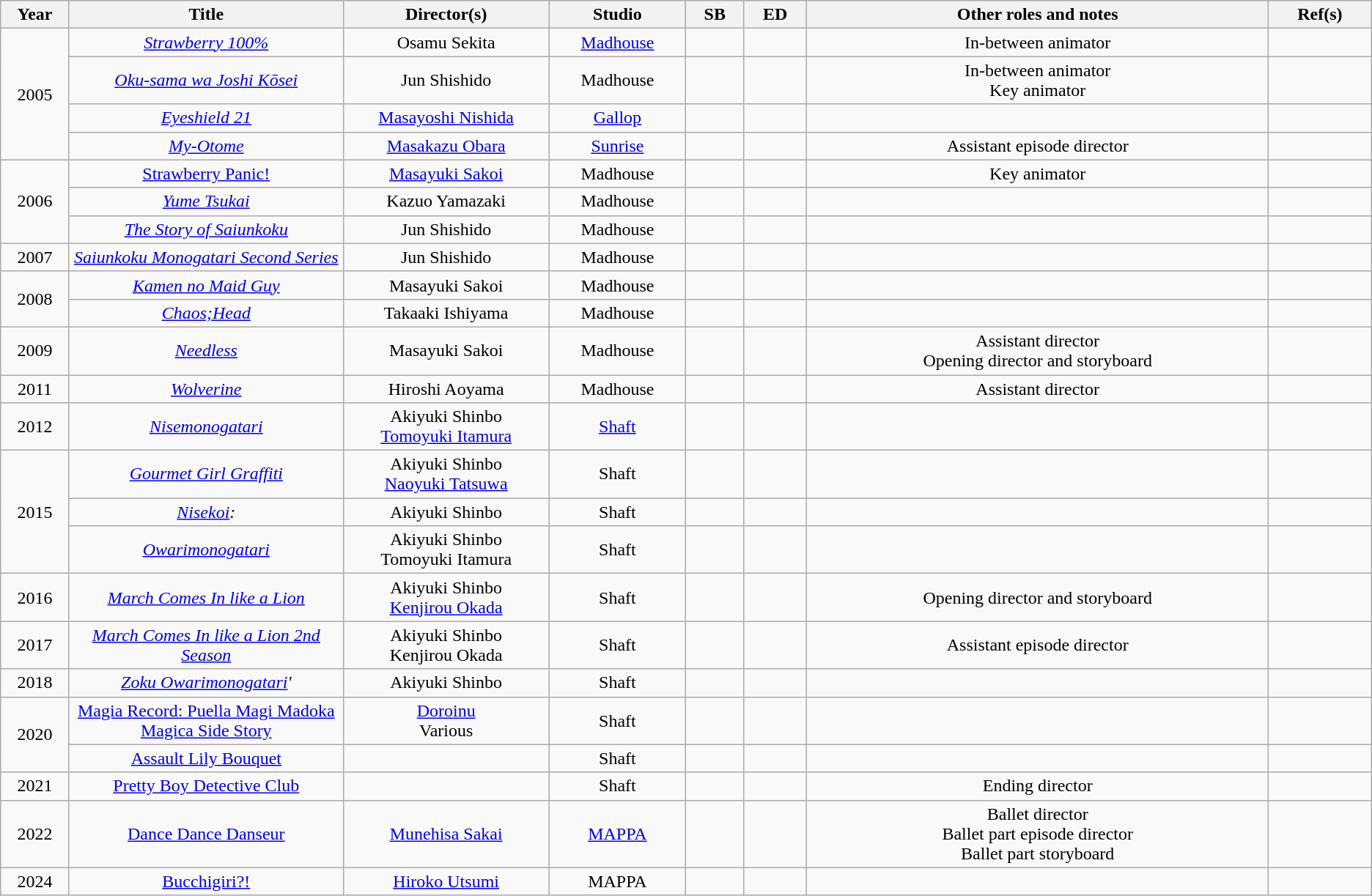<table class="wikitable sortable" style="text-align:center; margin=auto; ">
<tr>
<th scope="col" width=5%>Year</th>
<th scope="col" width=20%>Title</th>
<th scope="col" width=15%>Director(s)</th>
<th scope="col" width=10%>Studio</th>
<th scope="col" class="unsortable">SB</th>
<th scope="col" class="unsortable">ED</th>
<th scope="col" class="unsortable">Other roles and notes</th>
<th scope="col" class="unsortable">Ref(s)</th>
</tr>
<tr>
<td rowspan="4">2005</td>
<td><em><a href='#'>Strawberry 100%</a></em></td>
<td>Osamu Sekita</td>
<td><a href='#'>Madhouse</a></td>
<td></td>
<td></td>
<td>In-between animator</td>
<td></td>
</tr>
<tr>
<td><em><a href='#'>Oku-sama wa Joshi Kōsei</a></em></td>
<td>Jun Shishido</td>
<td>Madhouse</td>
<td></td>
<td></td>
<td>In-between animator<br>Key animator</td>
<td></td>
</tr>
<tr>
<td><em><a href='#'>Eyeshield 21</a></em></td>
<td><a href='#'>Masayoshi Nishida</a></td>
<td><a href='#'>Gallop</a></td>
<td></td>
<td></td>
<td></td>
<td></td>
</tr>
<tr>
<td><em><a href='#'>My-Otome</a></em></td>
<td><a href='#'>Masakazu Obara</a></td>
<td><a href='#'>Sunrise</a></td>
<td></td>
<td></td>
<td>Assistant episode director</td>
<td></td>
</tr>
<tr>
<td rowspan="3">2006</td>
<td><a href='#'>Strawberry Panic!</a></td>
<td><a href='#'>Masayuki Sakoi</a></td>
<td>Madhouse</td>
<td></td>
<td></td>
<td>Key animator</td>
<td></td>
</tr>
<tr>
<td><em><a href='#'>Yume Tsukai</a></em></td>
<td>Kazuo Yamazaki</td>
<td>Madhouse</td>
<td></td>
<td></td>
<td></td>
<td></td>
</tr>
<tr>
<td><em><a href='#'>The Story of Saiunkoku</a></em></td>
<td>Jun Shishido</td>
<td>Madhouse</td>
<td></td>
<td></td>
<td></td>
<td></td>
</tr>
<tr>
<td>2007</td>
<td><em><a href='#'>Saiunkoku Monogatari Second Series</a></em></td>
<td>Jun Shishido</td>
<td>Madhouse</td>
<td></td>
<td></td>
<td></td>
<td></td>
</tr>
<tr>
<td rowspan="2">2008</td>
<td><em><a href='#'>Kamen no Maid Guy</a></em></td>
<td>Masayuki Sakoi</td>
<td>Madhouse</td>
<td></td>
<td></td>
<td></td>
<td></td>
</tr>
<tr>
<td><em><a href='#'>Chaos;Head</a></em></td>
<td>Takaaki Ishiyama</td>
<td>Madhouse</td>
<td></td>
<td></td>
<td></td>
<td></td>
</tr>
<tr>
<td>2009</td>
<td><em><a href='#'>Needless</a></em></td>
<td>Masayuki Sakoi</td>
<td>Madhouse</td>
<td></td>
<td></td>
<td>Assistant director<br>Opening director and storyboard</td>
<td></td>
</tr>
<tr>
<td>2011</td>
<td><em><a href='#'>Wolverine</a></em></td>
<td>Hiroshi Aoyama</td>
<td>Madhouse</td>
<td></td>
<td></td>
<td>Assistant director</td>
<td></td>
</tr>
<tr>
<td>2012</td>
<td><em><a href='#'>Nisemonogatari</a></em></td>
<td>Akiyuki Shinbo<br><a href='#'>Tomoyuki Itamura</a> </td>
<td><a href='#'>Shaft</a></td>
<td></td>
<td></td>
<td></td>
<td></td>
</tr>
<tr>
<td rowspan="3">2015</td>
<td><em><a href='#'>Gourmet Girl Graffiti</a></em></td>
<td>Akiyuki Shinbo <br><a href='#'>Naoyuki Tatsuwa</a></td>
<td>Shaft</td>
<td></td>
<td></td>
<td></td>
<td></td>
</tr>
<tr>
<td><em><a href='#'>Nisekoi</a>:</em></td>
<td>Akiyuki Shinbo <br></td>
<td>Shaft</td>
<td></td>
<td></td>
<td></td>
<td></td>
</tr>
<tr>
<td><em><a href='#'>Owarimonogatari</a></em></td>
<td>Akiyuki Shinbo <br>Tomoyuki Itamura</td>
<td>Shaft</td>
<td></td>
<td></td>
<td></td>
<td></td>
</tr>
<tr>
<td>2016</td>
<td><em><a href='#'>March Comes In like a Lion</a></em></td>
<td>Akiyuki Shinbo<br><a href='#'>Kenjirou Okada</a> </td>
<td>Shaft</td>
<td></td>
<td></td>
<td>Opening director and storyboard</td>
<td></td>
</tr>
<tr>
<td>2017</td>
<td><em><a href='#'>March Comes In like a Lion 2nd Season</a></em></td>
<td>Akiyuki Shinbo<br>Kenjirou Okada </td>
<td>Shaft</td>
<td></td>
<td></td>
<td>Assistant episode director</td>
<td></td>
</tr>
<tr>
<td>2018</td>
<td><em><a href='#'>Zoku Owarimonogatari</a>'</td>
<td>Akiyuki Shinbo</td>
<td>Shaft</td>
<td></td>
<td></td>
<td></td>
<td></td>
</tr>
<tr>
<td rowspan="2">2020</td>
<td></em><a href='#'>Magia Record: Puella Magi Madoka Magica Side Story</a><em></td>
<td><a href='#'>Doroinu</a> <br></em>Various<em></td>
<td>Shaft</td>
<td></td>
<td></td>
<td></td>
<td></td>
</tr>
<tr>
<td></em><a href='#'>Assault Lily Bouquet</a><em></td>
<td></td>
<td>Shaft</td>
<td></td>
<td></td>
<td></td>
<td><br></td>
</tr>
<tr>
<td>2021</td>
<td></em><a href='#'>Pretty Boy Detective Club</a><em></td>
<td></td>
<td>Shaft</td>
<td></td>
<td></td>
<td>Ending director</td>
<td></td>
</tr>
<tr>
<td>2022</td>
<td></em><a href='#'>Dance Dance Danseur</a><em></td>
<td><a href='#'>Munehisa Sakai</a></td>
<td><a href='#'>MAPPA</a></td>
<td></td>
<td></td>
<td>Ballet director<br>Ballet part episode director<br>Ballet part storyboard</td>
<td></td>
</tr>
<tr>
<td>2024</td>
<td></em><a href='#'>Bucchigiri?!</a><em></td>
<td><a href='#'>Hiroko Utsumi</a></td>
<td>MAPPA</td>
<td></td>
<td></td>
<td></td>
<td></td>
</tr>
</table>
